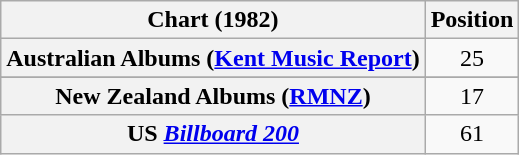<table class="wikitable sortable plainrowheaders">
<tr>
<th scope="col">Chart (1982)</th>
<th scope="col">Position</th>
</tr>
<tr>
<th scope="row">Australian Albums (<a href='#'>Kent Music Report</a>)</th>
<td align="center">25</td>
</tr>
<tr>
</tr>
<tr>
<th scope="row">New Zealand Albums (<a href='#'>RMNZ</a>)</th>
<td align="center">17</td>
</tr>
<tr>
<th scope="row">US <em><a href='#'>Billboard 200</a></em></th>
<td align="center">61</td>
</tr>
</table>
